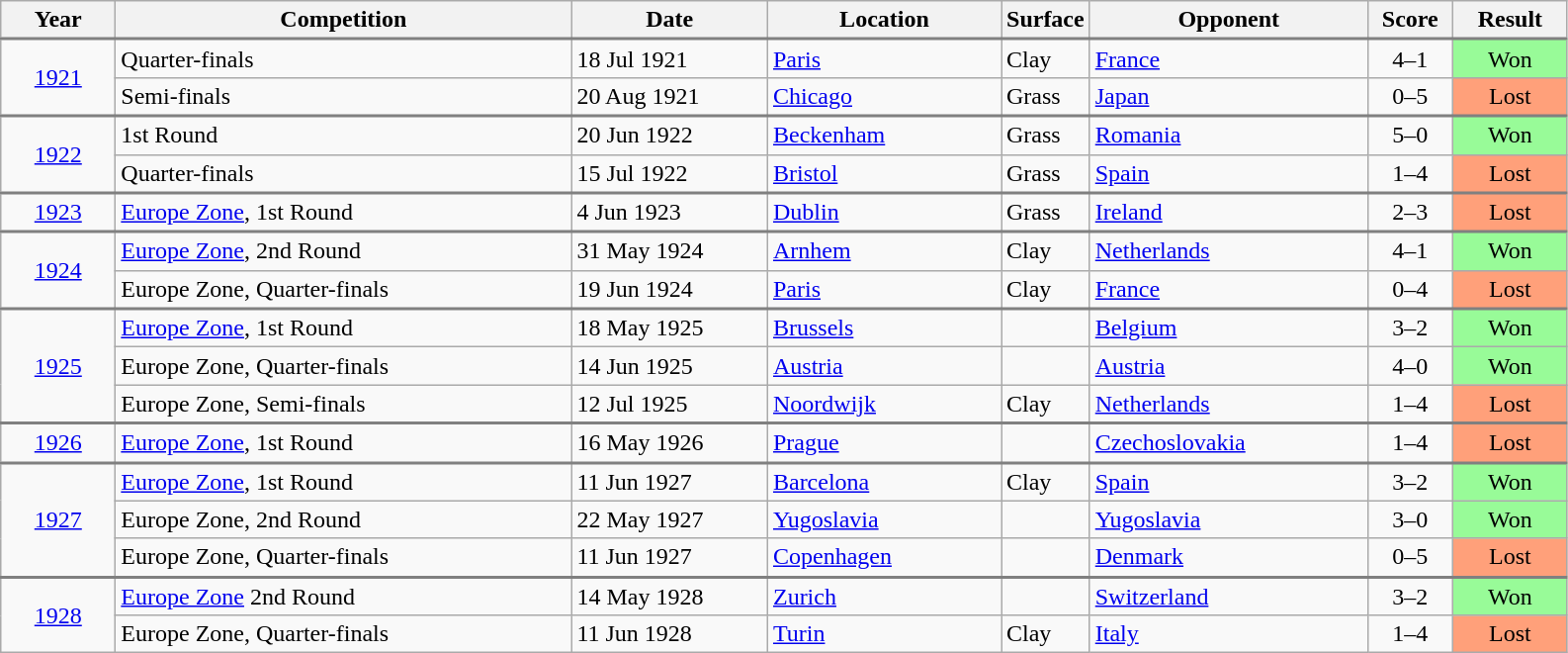<table class="wikitable collapsible collapsed">
<tr>
<th style="width:70px;">Year</th>
<th style="width:300px;">Competition</th>
<th style="width:125px;">Date</th>
<th style="width:150px;">Location</th>
<th style="width:60px:">Surface</th>
<th style="width:180px;">Opponent</th>
<th style="width:50px;">Score</th>
<th style="width:70px;">Result</th>
</tr>
<tr style="border-top:2px solid gray;">
<td style="text-align:center;" rowspan="2"><a href='#'>1921</a></td>
<td>Quarter-finals</td>
<td>18 Jul 1921</td>
<td> <a href='#'>Paris</a></td>
<td>Clay</td>
<td> <a href='#'>France</a></td>
<td style="text-align:center;">4–1</td>
<td style="text-align:center; background:#98fb98;">Won</td>
</tr>
<tr>
<td>Semi-finals</td>
<td>20 Aug 1921</td>
<td> <a href='#'>Chicago</a></td>
<td>Grass</td>
<td> <a href='#'>Japan</a></td>
<td align="center">0–5</td>
<td align="center" bgcolor="FFA07A">Lost</td>
</tr>
<tr style="border-top:2px solid gray;">
<td style="text-align:center;" rowspan="2"><a href='#'>1922</a></td>
<td>1st Round</td>
<td>20 Jun 1922</td>
<td> <a href='#'>Beckenham</a></td>
<td>Grass</td>
<td> <a href='#'>Romania</a></td>
<td style="text-align:center;">5–0</td>
<td style="text-align:center; background:#98fb98;">Won</td>
</tr>
<tr>
<td>Quarter-finals</td>
<td>15 Jul 1922</td>
<td> <a href='#'>Bristol</a></td>
<td>Grass</td>
<td> <a href='#'>Spain</a></td>
<td align="center">1–4</td>
<td align="center" bgcolor="FFA07A">Lost</td>
</tr>
<tr style="border-top:2px solid gray;">
<td style="text-align:center;" rowspan="1"><a href='#'>1923</a></td>
<td><a href='#'>Europe Zone</a>, 1st Round</td>
<td>4 Jun 1923</td>
<td> <a href='#'>Dublin</a></td>
<td>Grass</td>
<td> <a href='#'>Ireland</a></td>
<td align="center">2–3</td>
<td align="center" bgcolor="FFA07A">Lost</td>
</tr>
<tr style="border-top:2px solid gray;">
<td style="text-align:center;" rowspan="2"><a href='#'>1924</a></td>
<td><a href='#'>Europe Zone</a>, 2nd Round</td>
<td>31 May 1924</td>
<td> <a href='#'>Arnhem</a></td>
<td>Clay</td>
<td> <a href='#'>Netherlands</a></td>
<td style="text-align:center;">4–1</td>
<td style="text-align:center; background:#98fb98;">Won</td>
</tr>
<tr>
<td>Europe Zone, Quarter-finals</td>
<td>19 Jun 1924</td>
<td> <a href='#'>Paris</a></td>
<td>Clay</td>
<td> <a href='#'>France</a></td>
<td align="center">0–4</td>
<td align="center" bgcolor="FFA07A">Lost</td>
</tr>
<tr style="border-top:2px solid gray;">
<td style="text-align:center;" rowspan="3"><a href='#'>1925</a></td>
<td><a href='#'>Europe Zone</a>, 1st Round</td>
<td>18 May 1925</td>
<td> <a href='#'>Brussels</a></td>
<td></td>
<td> <a href='#'>Belgium</a></td>
<td style="text-align:center;">3–2</td>
<td style="text-align:center; background:#98fb98;">Won</td>
</tr>
<tr>
<td>Europe Zone, Quarter-finals</td>
<td>14 Jun 1925</td>
<td> <a href='#'>Austria</a></td>
<td></td>
<td> <a href='#'>Austria</a></td>
<td style="text-align:center;">4–0</td>
<td style="text-align:center; background:#98fb98;">Won</td>
</tr>
<tr>
<td>Europe Zone, Semi-finals</td>
<td>12 Jul 1925</td>
<td> <a href='#'>Noordwijk</a></td>
<td>Clay</td>
<td> <a href='#'>Netherlands</a></td>
<td align="center">1–4</td>
<td align="center" bgcolor="FFA07A">Lost</td>
</tr>
<tr style="border-top:2px solid gray;">
<td style="text-align:center;" rowspan="1"><a href='#'>1926</a></td>
<td><a href='#'>Europe Zone</a>, 1st Round</td>
<td>16 May 1926</td>
<td> <a href='#'>Prague</a></td>
<td></td>
<td> <a href='#'>Czechoslovakia</a></td>
<td align="center">1–4</td>
<td align="center" bgcolor="FFA07A">Lost</td>
</tr>
<tr style="border-top:2px solid gray;">
<td style="text-align:center;" rowspan="3"><a href='#'>1927</a></td>
<td><a href='#'>Europe Zone</a>, 1st Round</td>
<td>11 Jun 1927</td>
<td> <a href='#'>Barcelona</a></td>
<td>Clay</td>
<td> <a href='#'>Spain</a></td>
<td style="text-align:center;">3–2</td>
<td style="text-align:center; background:#98fb98;">Won</td>
</tr>
<tr>
<td>Europe Zone, 2nd Round</td>
<td>22 May 1927</td>
<td> <a href='#'>Yugoslavia</a></td>
<td></td>
<td> <a href='#'>Yugoslavia</a></td>
<td style="text-align:center;">3–0</td>
<td style="text-align:center; background:#98fb98;">Won</td>
</tr>
<tr>
<td>Europe Zone, Quarter-finals</td>
<td>11 Jun 1927</td>
<td> <a href='#'>Copenhagen</a></td>
<td></td>
<td> <a href='#'>Denmark</a></td>
<td align="center">0–5</td>
<td align="center" bgcolor="FFA07A">Lost</td>
</tr>
<tr style="border-top:2px solid gray;">
<td style="text-align:center;" rowspan="2"><a href='#'>1928</a></td>
<td><a href='#'>Europe Zone</a> 2nd Round</td>
<td>14 May 1928</td>
<td> <a href='#'>Zurich</a></td>
<td></td>
<td> <a href='#'>Switzerland</a></td>
<td style="text-align:center;">3–2</td>
<td style="text-align:center; background:#98fb98;">Won</td>
</tr>
<tr>
<td>Europe Zone, Quarter-finals</td>
<td>11 Jun 1928</td>
<td> <a href='#'>Turin</a></td>
<td>Clay</td>
<td> <a href='#'>Italy</a></td>
<td align="center">1–4</td>
<td align="center" bgcolor="FFA07A">Lost</td>
</tr>
</table>
